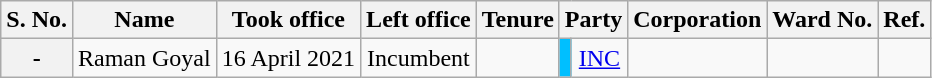<table class="wikitable" style="text-align:center">
<tr>
<th>S. No.</th>
<th>Name</th>
<th>Took office</th>
<th>Left office</th>
<th>Tenure</th>
<th colspan=2>Party</th>
<th>Corporation</th>
<th>Ward No.</th>
<th>Ref.</th>
</tr>
<tr>
<th>-</th>
<td>Raman Goyal</td>
<td>16 April 2021</td>
<td>Incumbent</td>
<td></td>
<td bgcolor=#00BFFF></td>
<td><a href='#'>INC</a></td>
<td></td>
<td></td>
<td></td>
</tr>
</table>
